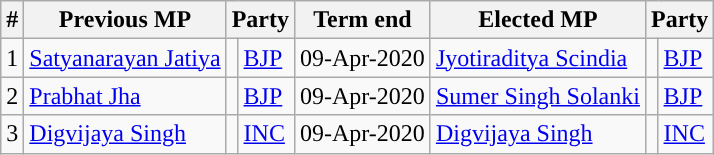<table class="wikitable sortable">
<tr>
<th>#</th>
<th>Previous MP</th>
<th colspan="2">Party</th>
<th>Term end</th>
<th>Elected MP</th>
<th colspan="2">Party</th>
</tr>
<tr>
<td>1</td>
<td><a href='#'>Satyanarayan Jatiya</a></td>
<td></td>
<td><a href='#'>BJP</a></td>
<td>09-Apr-2020</td>
<td><a href='#'>Jyotiraditya Scindia</a></td>
<td width="1px"></td>
<td><a href='#'>BJP</a></td>
</tr>
<tr>
<td>2</td>
<td><a href='#'>Prabhat Jha</a></td>
<td></td>
<td><a href='#'>BJP</a></td>
<td>09-Apr-2020</td>
<td><a href='#'>Sumer Singh Solanki</a></td>
<td width="1px"></td>
<td><a href='#'>BJP</a></td>
</tr>
<tr>
<td>3</td>
<td><a href='#'>Digvijaya Singh</a></td>
<td></td>
<td><a href='#'>INC</a></td>
<td>09-Apr-2020</td>
<td><a href='#'>Digvijaya Singh</a></td>
<td width="1px"></td>
<td><a href='#'>INC</a></td>
</tr>
</table>
